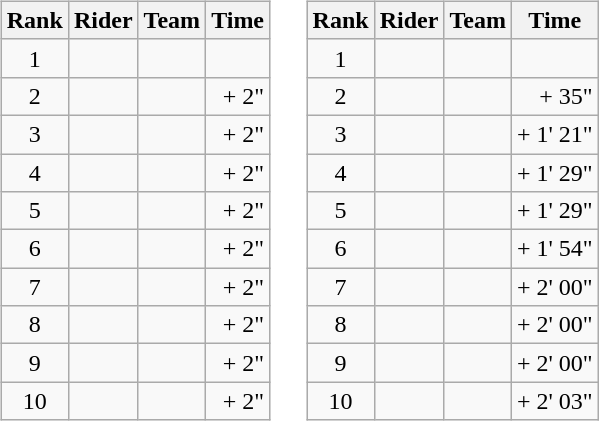<table>
<tr>
<td><br><table class="wikitable">
<tr>
<th scope="col">Rank</th>
<th scope="col">Rider</th>
<th scope="col">Team</th>
<th scope="col">Time</th>
</tr>
<tr>
<td style="text-align:center;">1</td>
<td></td>
<td></td>
<td style="text-align:right;"></td>
</tr>
<tr>
<td style="text-align:center;">2</td>
<td></td>
<td></td>
<td style="text-align:right;">+ 2"</td>
</tr>
<tr>
<td style="text-align:center;">3</td>
<td></td>
<td></td>
<td style="text-align:right;">+ 2"</td>
</tr>
<tr>
<td style="text-align:center;">4</td>
<td></td>
<td></td>
<td style="text-align:right;">+ 2"</td>
</tr>
<tr>
<td style="text-align:center;">5</td>
<td></td>
<td></td>
<td style="text-align:right;">+ 2"</td>
</tr>
<tr>
<td style="text-align:center;">6</td>
<td></td>
<td></td>
<td style="text-align:right;">+ 2"</td>
</tr>
<tr>
<td style="text-align:center;">7</td>
<td></td>
<td></td>
<td style="text-align:right;">+ 2"</td>
</tr>
<tr>
<td style="text-align:center;">8</td>
<td></td>
<td></td>
<td style="text-align:right;">+ 2"</td>
</tr>
<tr>
<td style="text-align:center;">9</td>
<td></td>
<td></td>
<td style="text-align:right;">+ 2"</td>
</tr>
<tr>
<td style="text-align:center;">10</td>
<td>  </td>
<td></td>
<td style="text-align:right;">+ 2"</td>
</tr>
</table>
</td>
<td></td>
<td><br><table class="wikitable">
<tr>
<th scope="col">Rank</th>
<th scope="col">Rider</th>
<th scope="col">Team</th>
<th scope="col">Time</th>
</tr>
<tr>
<td style="text-align:center;">1</td>
<td>  </td>
<td></td>
<td style="text-align:right;"></td>
</tr>
<tr>
<td style="text-align:center;">2</td>
<td></td>
<td></td>
<td style="text-align:right;">+ 35"</td>
</tr>
<tr>
<td style="text-align:center;">3</td>
<td></td>
<td></td>
<td style="text-align:right;">+ 1' 21"</td>
</tr>
<tr>
<td style="text-align:center;">4</td>
<td></td>
<td></td>
<td style="text-align:right;">+ 1' 29"</td>
</tr>
<tr>
<td style="text-align:center;">5</td>
<td></td>
<td></td>
<td style="text-align:right;">+ 1' 29"</td>
</tr>
<tr>
<td style="text-align:center;">6</td>
<td></td>
<td></td>
<td style="text-align:right;">+ 1' 54"</td>
</tr>
<tr>
<td style="text-align:center;">7</td>
<td></td>
<td></td>
<td style="text-align:right;">+ 2' 00"</td>
</tr>
<tr>
<td style="text-align:center;">8</td>
<td></td>
<td></td>
<td style="text-align:right;">+ 2' 00"</td>
</tr>
<tr>
<td style="text-align:center;">9</td>
<td></td>
<td></td>
<td style="text-align:right;">+ 2' 00"</td>
</tr>
<tr>
<td style="text-align:center;">10</td>
<td></td>
<td></td>
<td style="text-align:right;">+ 2' 03"</td>
</tr>
</table>
</td>
</tr>
</table>
